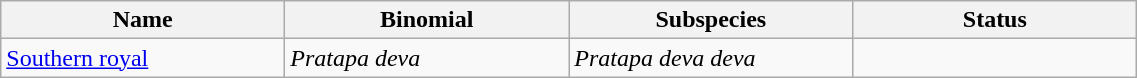<table width=60% class="wikitable">
<tr>
<th width=20%>Name</th>
<th width=20%>Binomial</th>
<th width=20%>Subspecies</th>
<th width=20%>Status</th>
</tr>
<tr>
<td><a href='#'>Southern royal</a><br>
</td>
<td><em>Pratapa deva</em></td>
<td><em>Pratapa deva deva</em></td>
<td></td>
</tr>
</table>
